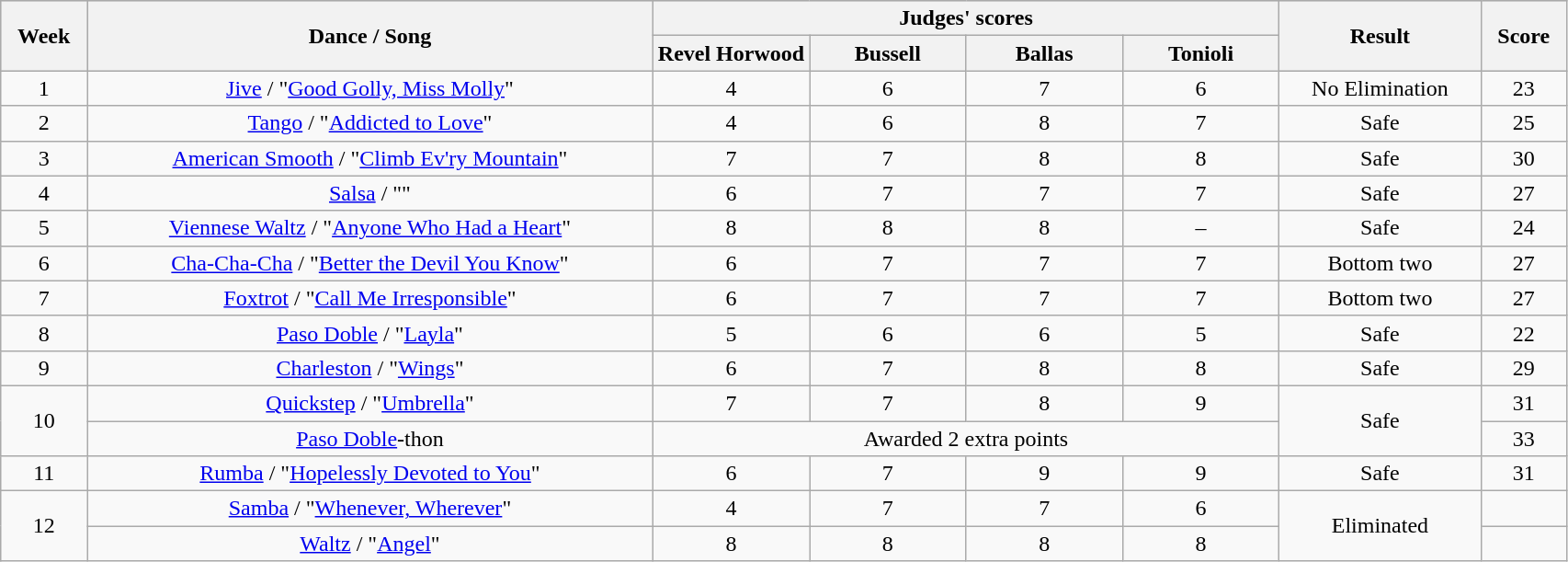<table class="wikitable collapsible collapsed">
<tr style="text-align:center; background:#ccc;">
<th rowspan="2">Week </th>
<th rowspan="2">Dance / Song</th>
<th colspan="4">Judges' scores</th>
<th rowspan="2">Result</th>
<th rowspan="2">Score</th>
</tr>
<tr>
<th style="width:10%;">Revel Horwood</th>
<th style="width:10%;">Bussell</th>
<th style="width:10%;">Ballas</th>
<th style="width:10%;">Tonioli</th>
</tr>
<tr style="text-align: center;">
<td>1</td>
<td><a href='#'>Jive</a> / "<a href='#'>Good Golly, Miss Molly</a>"</td>
<td>4</td>
<td>6</td>
<td>7</td>
<td>6</td>
<td>No Elimination</td>
<td>23</td>
</tr>
<tr style="text-align: center;">
<td>2</td>
<td><a href='#'>Tango</a> / "<a href='#'>Addicted to Love</a>"</td>
<td>4</td>
<td>6</td>
<td>8</td>
<td>7</td>
<td>Safe</td>
<td>25</td>
</tr>
<tr style="text-align:center;">
<td>3</td>
<td><a href='#'>American Smooth</a> / "<a href='#'>Climb Ev'ry Mountain</a>"</td>
<td>7</td>
<td>7</td>
<td>8</td>
<td>8</td>
<td>Safe</td>
<td>30</td>
</tr>
<tr style="text-align:center;">
<td>4</td>
<td><a href='#'>Salsa</a> / ""</td>
<td>6</td>
<td>7</td>
<td>7</td>
<td>7</td>
<td>Safe</td>
<td>27</td>
</tr>
<tr style="text-align:center;">
<td>5</td>
<td><a href='#'>Viennese Waltz</a> / "<a href='#'>Anyone Who Had a Heart</a>"</td>
<td>8</td>
<td>8</td>
<td>8</td>
<td>–</td>
<td>Safe</td>
<td>24</td>
</tr>
<tr style="text-align:center;">
<td>6</td>
<td><a href='#'>Cha-Cha-Cha</a> / "<a href='#'>Better the Devil You Know</a>"</td>
<td>6</td>
<td>7</td>
<td>7</td>
<td>7</td>
<td>Bottom two</td>
<td>27</td>
</tr>
<tr style="text-align:center;">
<td>7</td>
<td><a href='#'>Foxtrot</a> / "<a href='#'>Call Me Irresponsible</a>"</td>
<td>6</td>
<td>7</td>
<td>7</td>
<td>7</td>
<td>Bottom two</td>
<td>27</td>
</tr>
<tr style="text-align:center;" background:#faf6f">
<td>8</td>
<td><a href='#'>Paso Doble</a> / "<a href='#'>Layla</a>"</td>
<td>5</td>
<td>6</td>
<td>6</td>
<td>5</td>
<td>Safe</td>
<td>22</td>
</tr>
<tr style="text-align: center;">
<td>9</td>
<td><a href='#'>Charleston</a> / "<a href='#'>Wings</a>"</td>
<td>6</td>
<td>7</td>
<td>8</td>
<td>8</td>
<td>Safe</td>
<td>29</td>
</tr>
<tr style="text-align: center;">
<td rowspan="2">10</td>
<td><a href='#'>Quickstep</a> / "<a href='#'>Umbrella</a>"</td>
<td>7</td>
<td>7</td>
<td>8</td>
<td>9</td>
<td rowspan="2">Safe</td>
<td>31</td>
</tr>
<tr style="text-align: center;">
<td><a href='#'>Paso Doble</a>-thon</td>
<td colspan="4">Awarded 2 extra points</td>
<td>33</td>
</tr>
<tr style="text-align: center;">
<td>11</td>
<td><a href='#'>Rumba</a> / "<a href='#'>Hopelessly Devoted to You</a>"</td>
<td>6</td>
<td>7</td>
<td>9</td>
<td>9</td>
<td>Safe</td>
<td>31</td>
</tr>
<tr style="text-align: center;">
<td rowspan="2">12</td>
<td><a href='#'>Samba</a> / "<a href='#'>Whenever, Wherever</a>"</td>
<td>4</td>
<td>7</td>
<td>7</td>
<td>6</td>
<td rowspan="2">Eliminated</td>
<td></td>
</tr>
<tr style="text-align: center;">
<td><a href='#'>Waltz</a> / "<a href='#'>Angel</a>"</td>
<td>8</td>
<td>8</td>
<td>8</td>
<td>8</td>
<td></td>
</tr>
</table>
